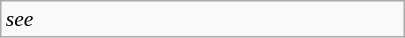<table class="wikitable floatright" style="font-size: 0.9em; width: 270px;">
<tr>
<td><em>see </em></td>
</tr>
</table>
